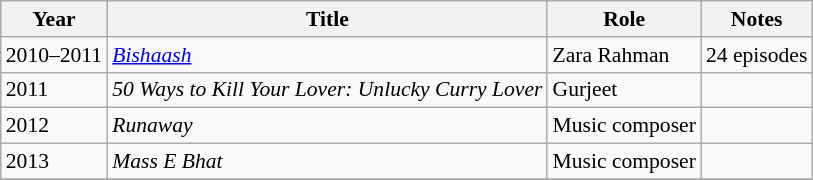<table class="wikitable" style="font-size: 90%;">
<tr>
<th>Year</th>
<th>Title</th>
<th>Role</th>
<th>Notes</th>
</tr>
<tr>
<td rowspan="1">2010–2011</td>
<td><em><a href='#'>Bishaash</a></em></td>
<td>Zara Rahman</td>
<td>24 episodes</td>
</tr>
<tr>
<td rowspan="1">2011</td>
<td><em>50 Ways to Kill Your Lover: Unlucky Curry Lover</em></td>
<td>Gurjeet</td>
<td></td>
</tr>
<tr>
<td rowspan="1">2012</td>
<td><em>Runaway</em></td>
<td>Music composer</td>
<td></td>
</tr>
<tr>
<td rowspan="1">2013</td>
<td><em>Mass E Bhat</em></td>
<td>Music composer</td>
<td></td>
</tr>
<tr>
</tr>
</table>
